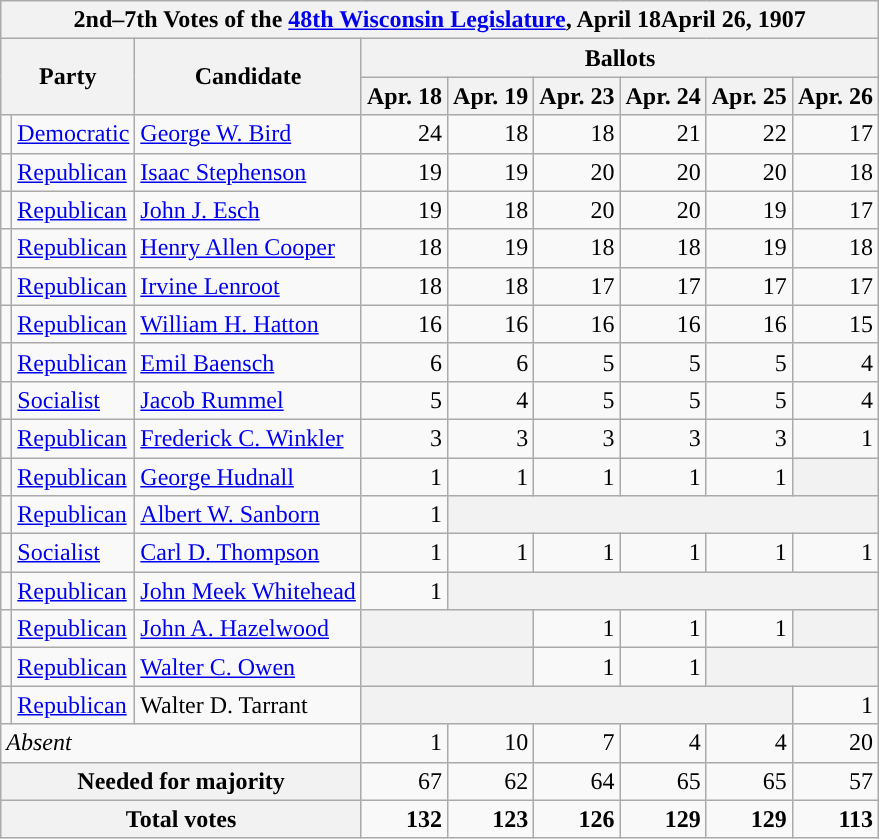<table class="wikitable sortable">
<tr>
<th colspan="9" align="center">2nd–7th Votes of the <a href='#'>48th Wisconsin Legislature</a>, April 18April 26, 1907</th>
</tr>
<tr>
<th colspan="2" rowspan="2" class="unsortable">Party</th>
<th rowspan="2" class="unsortable">Candidate</th>
<th colspan="6">Ballots</th>
</tr>
<tr>
<th>Apr. 18</th>
<th>Apr. 19</th>
<th>Apr. 23</th>
<th>Apr. 24</th>
<th>Apr. 25</th>
<th>Apr. 26</th>
</tr>
<tr>
<td style="background-color:"></td>
<td><a href='#'>Democratic</a></td>
<td><a href='#'>George W. Bird</a></td>
<td align="right">24</td>
<td align="right">18</td>
<td align="right">18</td>
<td align="right">21</td>
<td align="right">22</td>
<td align="right">17</td>
</tr>
<tr>
<td style="background-color:"></td>
<td><a href='#'>Republican</a></td>
<td><a href='#'>Isaac Stephenson</a></td>
<td align="right">19</td>
<td align="right">19</td>
<td align="right">20</td>
<td align="right">20</td>
<td align="right">20</td>
<td align="right">18</td>
</tr>
<tr>
<td style="background-color:"></td>
<td><a href='#'>Republican</a></td>
<td><a href='#'>John J. Esch</a></td>
<td align="right">19</td>
<td align="right">18</td>
<td align="right">20</td>
<td align="right">20</td>
<td align="right">19</td>
<td align="right">17</td>
</tr>
<tr>
<td style="background-color:"></td>
<td><a href='#'>Republican</a></td>
<td><a href='#'>Henry Allen Cooper</a></td>
<td align="right">18</td>
<td align="right">19</td>
<td align="right">18</td>
<td align="right">18</td>
<td align="right">19</td>
<td align="right">18</td>
</tr>
<tr>
<td style="background-color:"></td>
<td><a href='#'>Republican</a></td>
<td><a href='#'>Irvine Lenroot</a></td>
<td align="right">18</td>
<td align="right">18</td>
<td align="right">17</td>
<td align="right">17</td>
<td align="right">17</td>
<td align="right">17</td>
</tr>
<tr>
<td style="background-color:"></td>
<td><a href='#'>Republican</a></td>
<td><a href='#'>William H. Hatton</a></td>
<td align="right">16</td>
<td align="right">16</td>
<td align="right">16</td>
<td align="right">16</td>
<td align="right">16</td>
<td align="right">15</td>
</tr>
<tr>
<td style="background-color:"></td>
<td><a href='#'>Republican</a></td>
<td><a href='#'>Emil Baensch</a></td>
<td align="right">6</td>
<td align="right">6</td>
<td align="right">5</td>
<td align="right">5</td>
<td align="right">5</td>
<td align="right">4</td>
</tr>
<tr>
<td style="background-color:"></td>
<td><a href='#'>Socialist</a></td>
<td><a href='#'>Jacob Rummel</a></td>
<td align="right">5</td>
<td align="right">4</td>
<td align="right">5</td>
<td align="right">5</td>
<td align="right">5</td>
<td align="right">4</td>
</tr>
<tr>
<td style="background-color:"></td>
<td><a href='#'>Republican</a></td>
<td><a href='#'>Frederick C. Winkler</a></td>
<td align="right">3</td>
<td align="right">3</td>
<td align="right">3</td>
<td align="right">3</td>
<td align="right">3</td>
<td align="right">1</td>
</tr>
<tr>
<td style="background-color:"></td>
<td><a href='#'>Republican</a></td>
<td><a href='#'>George Hudnall</a></td>
<td align="right">1</td>
<td align="right">1</td>
<td align="right">1</td>
<td align="right">1</td>
<td align="right">1</td>
<th></th>
</tr>
<tr>
<td style="background-color:"></td>
<td><a href='#'>Republican</a></td>
<td><a href='#'>Albert W. Sanborn</a></td>
<td align="right">1</td>
<th colspan="5"></th>
</tr>
<tr>
<td style="background-color:"></td>
<td><a href='#'>Socialist</a></td>
<td><a href='#'>Carl D. Thompson</a></td>
<td align="right">1</td>
<td align="right">1</td>
<td align="right">1</td>
<td align="right">1</td>
<td align="right">1</td>
<td align="right">1</td>
</tr>
<tr>
<td style="background-color:"></td>
<td><a href='#'>Republican</a></td>
<td><a href='#'>John Meek Whitehead</a></td>
<td align="right">1</td>
<th colspan="5"></th>
</tr>
<tr>
<td style="background-color:"></td>
<td><a href='#'>Republican</a></td>
<td><a href='#'>John A. Hazelwood</a></td>
<th colspan="2"></th>
<td align="right">1</td>
<td align="right">1</td>
<td align="right">1</td>
<th></th>
</tr>
<tr>
<td style="background-color:"></td>
<td><a href='#'>Republican</a></td>
<td><a href='#'>Walter C. Owen</a></td>
<th colspan="2"></th>
<td align="right">1</td>
<td align="right">1</td>
<th colspan="2"></th>
</tr>
<tr>
<td style="background-color:"></td>
<td><a href='#'>Republican</a></td>
<td>Walter D. Tarrant</td>
<th colspan="5"></th>
<td align="right">1</td>
</tr>
<tr>
<td colspan="3"><em>Absent</em></td>
<td align="right">1</td>
<td align="right">10</td>
<td align="right">7</td>
<td align="right">4</td>
<td align="right">4</td>
<td align="right">20</td>
</tr>
<tr>
<th colspan="3">Needed for majority</th>
<td align="right">67</td>
<td align="right">62</td>
<td align="right">64</td>
<td align="right">65</td>
<td align="right">65</td>
<td align="right">57</td>
</tr>
<tr>
<th colspan="3">Total votes</th>
<td align="right"><strong>132</strong></td>
<td align="right"><strong>123</strong></td>
<td align="right"><strong>126</strong></td>
<td align="right"><strong>129</strong></td>
<td align="right"><strong>129</strong></td>
<td align="right"><strong>113</strong></td>
</tr>
</table>
